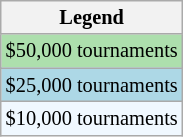<table class="wikitable" style="font-size:85%">
<tr>
<th>Legend</th>
</tr>
<tr style="background:#addfad;">
<td>$50,000 tournaments</td>
</tr>
<tr style="background:lightblue;">
<td>$25,000 tournaments</td>
</tr>
<tr style="background:#f0f8ff;">
<td>$10,000 tournaments</td>
</tr>
</table>
